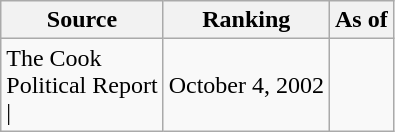<table class="wikitable" style="text-align:center">
<tr>
<th>Source</th>
<th>Ranking</th>
<th>As of</th>
</tr>
<tr>
<td align=left>The Cook<br>Political Report<br>| </td>
<td>October 4, 2002</td>
</tr>
</table>
